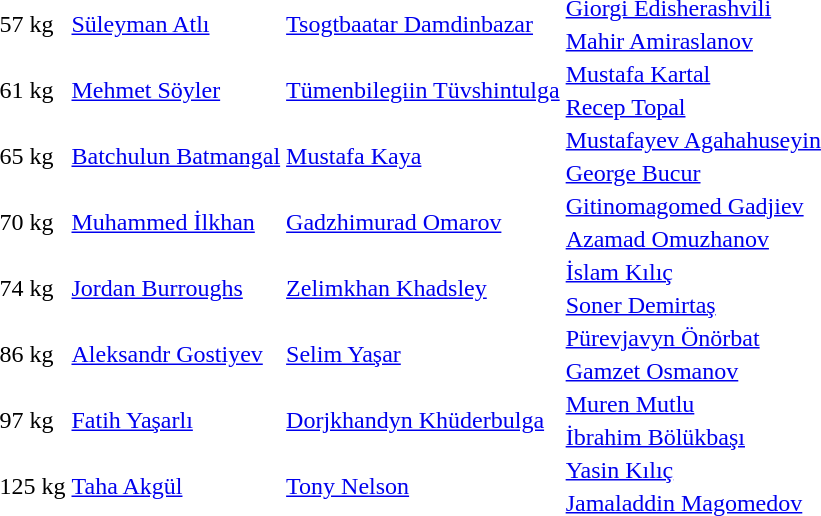<table>
<tr>
<td rowspan=2>57 kg</td>
<td rowspan=2> <a href='#'>Süleyman Atlı</a></td>
<td rowspan=2> <a href='#'>Tsogtbaatar Damdinbazar</a></td>
<td> <a href='#'>Giorgi Edisherashvili</a></td>
</tr>
<tr>
<td> <a href='#'>Mahir Amiraslanov</a></td>
</tr>
<tr>
<td rowspan=2>61 kg</td>
<td rowspan=2> <a href='#'>Mehmet Söyler</a></td>
<td rowspan=2> <a href='#'>Tümenbilegiin Tüvshintulga</a></td>
<td> <a href='#'>Mustafa Kartal</a></td>
</tr>
<tr>
<td> <a href='#'>Recep Topal</a></td>
</tr>
<tr>
<td rowspan=2>65 kg</td>
<td rowspan=2> <a href='#'>Batchulun Batmangal</a></td>
<td rowspan=2> <a href='#'>Mustafa Kaya</a></td>
<td> <a href='#'>Mustafayev Agahahuseyin</a></td>
</tr>
<tr>
<td> <a href='#'>George Bucur</a></td>
</tr>
<tr>
<td rowspan=2>70 kg</td>
<td rowspan=2> <a href='#'>Muhammed İlkhan</a></td>
<td rowspan=2> <a href='#'>Gadzhimurad Omarov</a></td>
<td> <a href='#'>Gitinomagomed Gadjiev</a></td>
</tr>
<tr>
<td> <a href='#'>Azamad Omuzhanov</a></td>
</tr>
<tr>
<td rowspan=2>74 kg</td>
<td rowspan=2> <a href='#'>Jordan Burroughs</a></td>
<td rowspan=2> <a href='#'>Zelimkhan Khadsley</a></td>
<td> <a href='#'>İslam Kılıç</a></td>
</tr>
<tr>
<td> <a href='#'>Soner Demirtaş</a></td>
</tr>
<tr>
<td rowspan=2>86 kg</td>
<td rowspan=2> <a href='#'>Aleksandr Gostiyev</a></td>
<td rowspan=2> <a href='#'>Selim Yaşar</a></td>
<td> <a href='#'>Pürevjavyn Önörbat</a></td>
</tr>
<tr>
<td> <a href='#'>Gamzet Osmanov</a></td>
</tr>
<tr>
<td rowspan=2>97 kg</td>
<td rowspan=2> <a href='#'>Fatih Yaşarlı</a></td>
<td rowspan=2> <a href='#'>Dorjkhandyn Khüderbulga</a></td>
<td> <a href='#'>Muren Mutlu</a></td>
</tr>
<tr>
<td> <a href='#'>İbrahim Bölükbaşı</a></td>
</tr>
<tr>
<td rowspan=2>125 kg</td>
<td rowspan=2> <a href='#'>Taha Akgül</a></td>
<td rowspan=2> <a href='#'>Tony Nelson</a></td>
<td> <a href='#'>Yasin Kılıç</a></td>
</tr>
<tr>
<td> <a href='#'>Jamaladdin Magomedov</a></td>
</tr>
<tr>
</tr>
</table>
